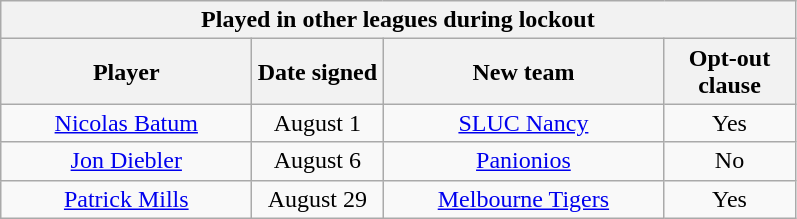<table class="wikitable" style="text-align:center">
<tr>
<th colspan=4>Played in other leagues during lockout</th>
</tr>
<tr>
<th style="width:160px">Player</th>
<th style="width:80px">Date signed</th>
<th style="width:180px">New team</th>
<th style="width:80px">Opt-out clause</th>
</tr>
<tr>
<td><a href='#'>Nicolas Batum</a></td>
<td>August 1</td>
<td><a href='#'>SLUC Nancy</a> </td>
<td>Yes</td>
</tr>
<tr>
<td><a href='#'>Jon Diebler</a></td>
<td>August 6</td>
<td><a href='#'>Panionios</a> <br></td>
<td>No</td>
</tr>
<tr>
<td><a href='#'>Patrick Mills</a></td>
<td>August 29</td>
<td><a href='#'>Melbourne Tigers</a> </td>
<td>Yes</td>
</tr>
</table>
